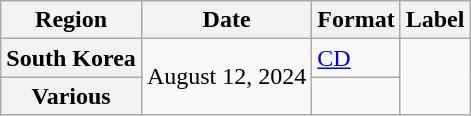<table class="wikitable plainrowheaders">
<tr>
<th scope="col">Region</th>
<th scope="col">Date</th>
<th scope="col">Format</th>
<th scope="col">Label</th>
</tr>
<tr>
<th scope="row">South Korea</th>
<td rowspan="2">August 12, 2024</td>
<td><a href='#'>CD</a></td>
<td rowspan="2"></td>
</tr>
<tr>
<th scope="row">Various </th>
<td></td>
</tr>
</table>
